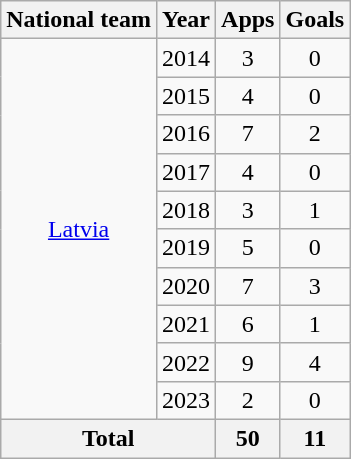<table class="wikitable" style="text-align:center">
<tr>
<th>National team</th>
<th>Year</th>
<th>Apps</th>
<th>Goals</th>
</tr>
<tr>
<td rowspan="10"><a href='#'>Latvia</a></td>
<td>2014</td>
<td>3</td>
<td>0</td>
</tr>
<tr>
<td>2015</td>
<td>4</td>
<td>0</td>
</tr>
<tr>
<td>2016</td>
<td>7</td>
<td>2</td>
</tr>
<tr>
<td>2017</td>
<td>4</td>
<td>0</td>
</tr>
<tr>
<td>2018</td>
<td>3</td>
<td>1</td>
</tr>
<tr>
<td>2019</td>
<td>5</td>
<td>0</td>
</tr>
<tr>
<td>2020</td>
<td>7</td>
<td>3</td>
</tr>
<tr>
<td>2021</td>
<td>6</td>
<td>1</td>
</tr>
<tr>
<td>2022</td>
<td>9</td>
<td>4</td>
</tr>
<tr>
<td>2023</td>
<td>2</td>
<td>0</td>
</tr>
<tr>
<th colspan="2">Total</th>
<th>50</th>
<th>11</th>
</tr>
</table>
